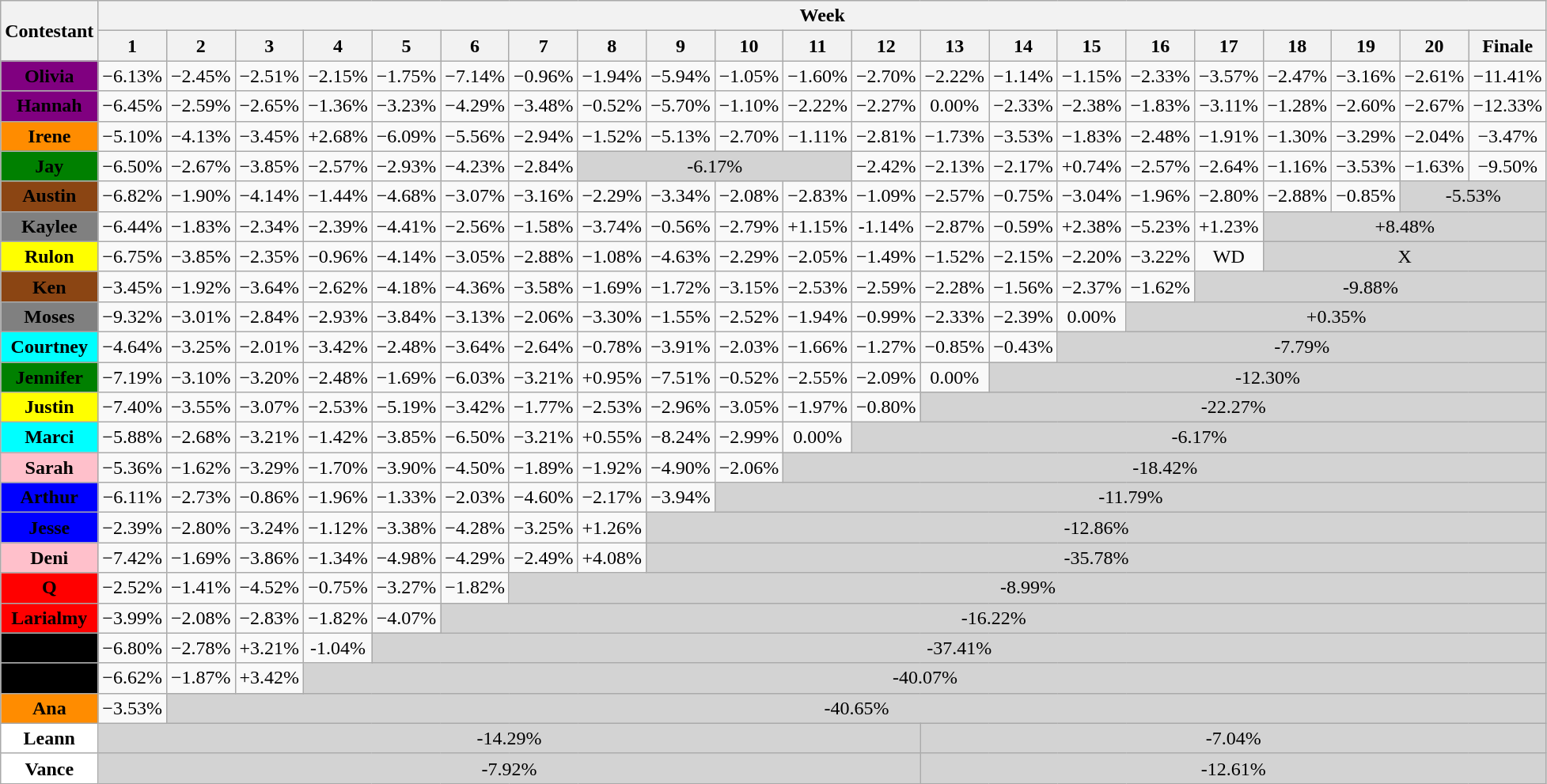<table class="wikitable" style="text-align:center" align="center">
<tr>
<th rowspan="2">Contestant</th>
<th colspan="21">Week</th>
</tr>
<tr>
<th>1</th>
<th>2</th>
<th>3</th>
<th>4</th>
<th>5</th>
<th>6</th>
<th>7</th>
<th>8</th>
<th>9</th>
<th>10</th>
<th>11</th>
<th>12</th>
<th>13</th>
<th>14</th>
<th>15</th>
<th>16</th>
<th>17</th>
<th>18</th>
<th>19</th>
<th>20</th>
<th>Finale</th>
</tr>
<tr>
<td style="background:purple;"><span><strong>Olivia</strong></span></td>
<td>−6.13%</td>
<td>−2.45%</td>
<td>−2.51%</td>
<td>−2.15%</td>
<td>−1.75%</td>
<td>−7.14%</td>
<td>−0.96%</td>
<td>−1.94%</td>
<td>−5.94%</td>
<td>−1.05%</td>
<td>−1.60%</td>
<td>−2.70%</td>
<td>−2.22%</td>
<td>−1.14%</td>
<td>−1.15%</td>
<td>−2.33%</td>
<td>−3.57%</td>
<td>−2.47%</td>
<td>−3.16%</td>
<td>−2.61%</td>
<td>−11.41%</td>
</tr>
<tr>
<td style="background:purple;"><span><strong>Hannah</strong></span></td>
<td>−6.45%</td>
<td>−2.59%</td>
<td>−2.65%</td>
<td>−1.36%</td>
<td>−3.23%</td>
<td>−4.29%</td>
<td>−3.48%</td>
<td>−0.52%</td>
<td>−5.70%</td>
<td>−1.10%</td>
<td>−2.22%</td>
<td>−2.27%</td>
<td>0.00%</td>
<td>−2.33%</td>
<td>−2.38%</td>
<td>−1.83%</td>
<td>−3.11%</td>
<td>−1.28%</td>
<td>−2.60%</td>
<td>−2.67%</td>
<td>−12.33%</td>
</tr>
<tr>
<td style="background:darkorange;"><strong>Irene</strong></td>
<td>−5.10%</td>
<td>−4.13%</td>
<td>−3.45%</td>
<td>+2.68%</td>
<td>−6.09%</td>
<td>−5.56%</td>
<td>−2.94%</td>
<td>−1.52%</td>
<td>−5.13%</td>
<td>−2.70%</td>
<td>−1.11%</td>
<td>−2.81%</td>
<td>−1.73%</td>
<td>−3.53%</td>
<td>−1.83%</td>
<td>−2.48%</td>
<td>−1.91%</td>
<td>−1.30%</td>
<td>−3.29%</td>
<td>−2.04%</td>
<td>−3.47%</td>
</tr>
<tr>
<td style="background:green;"><span><strong>Jay</strong></span></td>
<td>−6.50%</td>
<td>−2.67%</td>
<td>−3.85%</td>
<td>−2.57%</td>
<td>−2.93%</td>
<td>−4.23%</td>
<td>−2.84%</td>
<td style="background:lightgrey;" colspan="4">-6.17%</td>
<td>−2.42%</td>
<td>−2.13%</td>
<td>−2.17%</td>
<td>+0.74%</td>
<td>−2.57%</td>
<td>−2.64%</td>
<td>−1.16%</td>
<td>−3.53%</td>
<td>−1.63%</td>
<td>−9.50%</td>
</tr>
<tr>
<td style="background:saddlebrown;"><span><strong>Austin</strong></span></td>
<td>−6.82%</td>
<td>−1.90%</td>
<td>−4.14%</td>
<td>−1.44%</td>
<td>−4.68%</td>
<td>−3.07%</td>
<td>−3.16%</td>
<td>−2.29%</td>
<td>−3.34%</td>
<td>−2.08%</td>
<td>−2.83%</td>
<td>−1.09%</td>
<td>−2.57%</td>
<td>−0.75%</td>
<td>−3.04%</td>
<td>−1.96%</td>
<td>−2.80%</td>
<td>−2.88%</td>
<td>−0.85%</td>
<td style="background:lightgrey;" colspan="2">-5.53%</td>
</tr>
<tr>
<td style="background:gray;"><strong>Kaylee</strong></td>
<td>−6.44%</td>
<td>−1.83%</td>
<td>−2.34%</td>
<td>−2.39%</td>
<td>−4.41%</td>
<td>−2.56%</td>
<td>−1.58%</td>
<td>−3.74%</td>
<td>−0.56%</td>
<td>−2.79%</td>
<td>+1.15%</td>
<td>-1.14%</td>
<td>−2.87%</td>
<td>−0.59%</td>
<td>+2.38%</td>
<td>−5.23%</td>
<td>+1.23%</td>
<td style="background:lightgrey;" colspan="4">+8.48%</td>
</tr>
<tr>
<td style="background:yellow;"><strong>Rulon</strong></td>
<td>−6.75%</td>
<td>−3.85%</td>
<td>−2.35%</td>
<td>−0.96%</td>
<td>−4.14%</td>
<td>−3.05%</td>
<td>−2.88%</td>
<td>−1.08%</td>
<td>−4.63%</td>
<td>−2.29%</td>
<td>−2.05%</td>
<td>−1.49%</td>
<td>−1.52%</td>
<td>−2.15%</td>
<td>−2.20%</td>
<td>−3.22%</td>
<td>WD</td>
<td style="background:lightgrey;" colspan="4">X</td>
</tr>
<tr>
<td style="background:saddlebrown;"><span><strong>Ken</strong></span></td>
<td>−3.45%</td>
<td>−1.92%</td>
<td>−3.64%</td>
<td>−2.62%</td>
<td>−4.18%</td>
<td>−4.36%</td>
<td>−3.58%</td>
<td>−1.69%</td>
<td>−1.72%</td>
<td>−3.15%</td>
<td>−2.53%</td>
<td>−2.59%</td>
<td>−2.28%</td>
<td>−1.56%</td>
<td>−2.37%</td>
<td>−1.62%</td>
<td style="background:lightgrey;" colspan="5">-9.88%</td>
</tr>
<tr>
<td style="background:gray;"><strong>Moses</strong></td>
<td>−9.32%</td>
<td>−3.01%</td>
<td>−2.84%</td>
<td>−2.93%</td>
<td>−3.84%</td>
<td>−3.13%</td>
<td>−2.06%</td>
<td>−3.30%</td>
<td>−1.55%</td>
<td>−2.52%</td>
<td>−1.94%</td>
<td>−0.99%</td>
<td>−2.33%</td>
<td>−2.39%</td>
<td>0.00%</td>
<td style="background:lightgrey;" colspan="6">+0.35%</td>
</tr>
<tr>
<td style="background:aqua;"><strong>Courtney</strong></td>
<td>−4.64%</td>
<td>−3.25%</td>
<td>−2.01%</td>
<td>−3.42%</td>
<td>−2.48%</td>
<td>−3.64%</td>
<td>−2.64%</td>
<td>−0.78%</td>
<td>−3.91%</td>
<td>−2.03%</td>
<td>−1.66%</td>
<td>−1.27%</td>
<td>−0.85%</td>
<td>−0.43%</td>
<td style="background:lightgrey;" colspan="7">-7.79%</td>
</tr>
<tr>
<td style="background:green;"><span><strong>Jennifer</strong></span></td>
<td>−7.19%</td>
<td>−3.10%</td>
<td>−3.20%</td>
<td>−2.48%</td>
<td>−1.69%</td>
<td>−6.03%</td>
<td>−3.21%</td>
<td>+0.95%</td>
<td>−7.51%</td>
<td>−0.52%</td>
<td>−2.55%</td>
<td>−2.09%</td>
<td>0.00%</td>
<td style="background:lightgrey;" colspan="8">-12.30%</td>
</tr>
<tr>
<td style="background:yellow;"><strong>Justin</strong></td>
<td>−7.40%</td>
<td>−3.55%</td>
<td>−3.07%</td>
<td>−2.53%</td>
<td>−5.19%</td>
<td>−3.42%</td>
<td>−1.77%</td>
<td>−2.53%</td>
<td>−2.96%</td>
<td>−3.05%</td>
<td>−1.97%</td>
<td>−0.80%</td>
<td style="background:lightgrey;" colspan="9">-22.27%</td>
</tr>
<tr>
<td style="background:aqua;"><strong>Marci</strong></td>
<td>−5.88%</td>
<td>−2.68%</td>
<td>−3.21%</td>
<td>−1.42%</td>
<td>−3.85%</td>
<td>−6.50%</td>
<td>−3.21%</td>
<td>+0.55%</td>
<td>−8.24%</td>
<td>−2.99%</td>
<td>0.00%</td>
<td style="background:lightgrey;" colspan="10">-6.17%</td>
</tr>
<tr>
<td style="background:pink;"><strong>Sarah</strong></td>
<td>−5.36%</td>
<td>−1.62%</td>
<td>−3.29%</td>
<td>−1.70%</td>
<td>−3.90%</td>
<td>−4.50%</td>
<td>−1.89%</td>
<td>−1.92%</td>
<td>−4.90%</td>
<td>−2.06%</td>
<td style="background:lightgrey;" colspan="11">-18.42%</td>
</tr>
<tr>
<td style="background:blue;"><span><strong>Arthur</strong></span></td>
<td>−6.11%</td>
<td>−2.73%</td>
<td>−0.86%</td>
<td>−1.96%</td>
<td>−1.33%</td>
<td>−2.03%</td>
<td>−4.60%</td>
<td>−2.17%</td>
<td>−3.94%</td>
<td style="background:lightgrey;" colspan="12">-11.79%</td>
</tr>
<tr>
<td style="background:blue;"><span><strong>Jesse</strong></span></td>
<td>−2.39%</td>
<td>−2.80%</td>
<td>−3.24%</td>
<td>−1.12%</td>
<td>−3.38%</td>
<td>−4.28%</td>
<td>−3.25%</td>
<td>+1.26%</td>
<td style="background:lightgrey;" colspan="13">-12.86%</td>
</tr>
<tr>
<td style="background:pink;"><strong>Deni</strong></td>
<td>−7.42%</td>
<td>−1.69%</td>
<td>−3.86%</td>
<td>−1.34%</td>
<td>−4.98%</td>
<td>−4.29%</td>
<td>−2.49%</td>
<td>+4.08%</td>
<td style="background:lightgrey;" colspan="13">-35.78%</td>
</tr>
<tr>
<td style="background:red;"><span><strong>Q</strong></span></td>
<td>−2.52%</td>
<td>−1.41%</td>
<td>−4.52%</td>
<td>−0.75%</td>
<td>−3.27%</td>
<td>−1.82%</td>
<td style="background:lightgrey;" colspan="15">-8.99%</td>
</tr>
<tr>
<td style="background:red;"><span><strong>Larialmy</strong></span></td>
<td>−3.99%</td>
<td>−2.08%</td>
<td>−2.83%</td>
<td>−1.82%</td>
<td>−4.07%</td>
<td style="background:lightgrey;" colspan="16">-16.22%</td>
</tr>
<tr>
<td style="background:black;"><span><strong>Don</strong></span></td>
<td>−6.80%</td>
<td>−2.78%</td>
<td>+3.21%</td>
<td>-1.04%</td>
<td style="background:lightgrey;" colspan="17">-37.41%</td>
</tr>
<tr>
<td style="background:black;"><span><strong>Dan</strong></span></td>
<td>−6.62%</td>
<td>−1.87%</td>
<td>+3.42%</td>
<td style="background:lightgrey;" colspan="18">-40.07%</td>
</tr>
<tr>
<td style="background:darkorange;"><strong>Ana</strong></td>
<td>−3.53%</td>
<td style="background:lightgrey;" colspan="20">-40.65%</td>
</tr>
<tr>
<td style="background:white;"><strong>Leann</strong></td>
<td style="background:lightgrey;" colspan="12">-14.29%</td>
<td style="background:lightgrey;" colspan="9">-7.04%</td>
</tr>
<tr>
<td style="background:white;"><strong>Vance</strong></td>
<td style="background:lightgrey;" colspan="12">-7.92%</td>
<td style="background:lightgrey;" colspan="9">-12.61%</td>
</tr>
</table>
